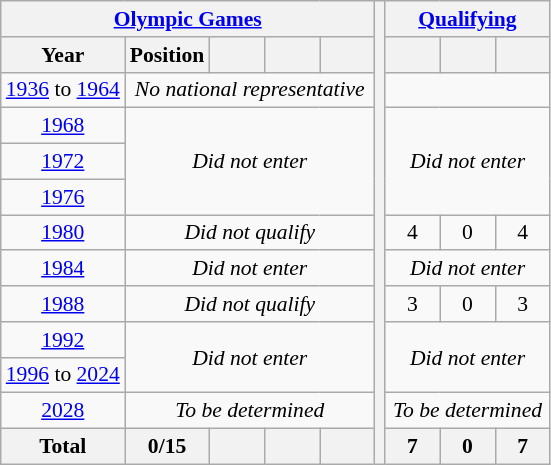<table class="wikitable" style="text-align: center;font-size:90%;">
<tr>
<th colspan=5><a href='#'>Olympic Games</a></th>
<th rowspan=13></th>
<th colspan=3><a href='#'>Qualifying</a></th>
</tr>
<tr>
<th>Year</th>
<th>Position</th>
<th width=30></th>
<th width=30></th>
<th width=30></th>
<th width=30></th>
<th width=30></th>
<th width=30></th>
</tr>
<tr>
<td><a href='#'>1936</a> to <a href='#'>1964</a></td>
<td colspan=4><em>No national representative</em></td>
</tr>
<tr>
<td> <a href='#'>1968</a></td>
<td colspan=4 rowspan=3><em>Did not enter</em></td>
<td colspan=3 rowspan=3><em>Did not enter</em></td>
</tr>
<tr>
<td> <a href='#'>1972</a></td>
</tr>
<tr>
<td> <a href='#'>1976</a></td>
</tr>
<tr>
<td> <a href='#'>1980</a></td>
<td colspan=4><em>Did not qualify</em></td>
<td>4</td>
<td>0</td>
<td>4</td>
</tr>
<tr>
<td> <a href='#'>1984</a></td>
<td colspan=4><em>Did not enter</em></td>
<td colspan=3><em>Did not enter</em></td>
</tr>
<tr>
<td> <a href='#'>1988</a></td>
<td colspan=4><em>Did not qualify</em></td>
<td>3</td>
<td>0</td>
<td>3</td>
</tr>
<tr>
<td> <a href='#'>1992</a></td>
<td colspan=4 rowspan=2><em>Did not enter</em></td>
<td colspan=3 rowspan=2><em>Did not enter</em></td>
</tr>
<tr>
<td><a href='#'>1996</a> to <a href='#'>2024</a></td>
</tr>
<tr>
<td> <a href='#'>2028</a></td>
<td colspan=4><em>To be determined</em></td>
<td colspan=3><em>To be determined</em></td>
</tr>
<tr>
<th>Total</th>
<th>0/15</th>
<th></th>
<th></th>
<th></th>
<th>7</th>
<th>0</th>
<th>7</th>
</tr>
</table>
